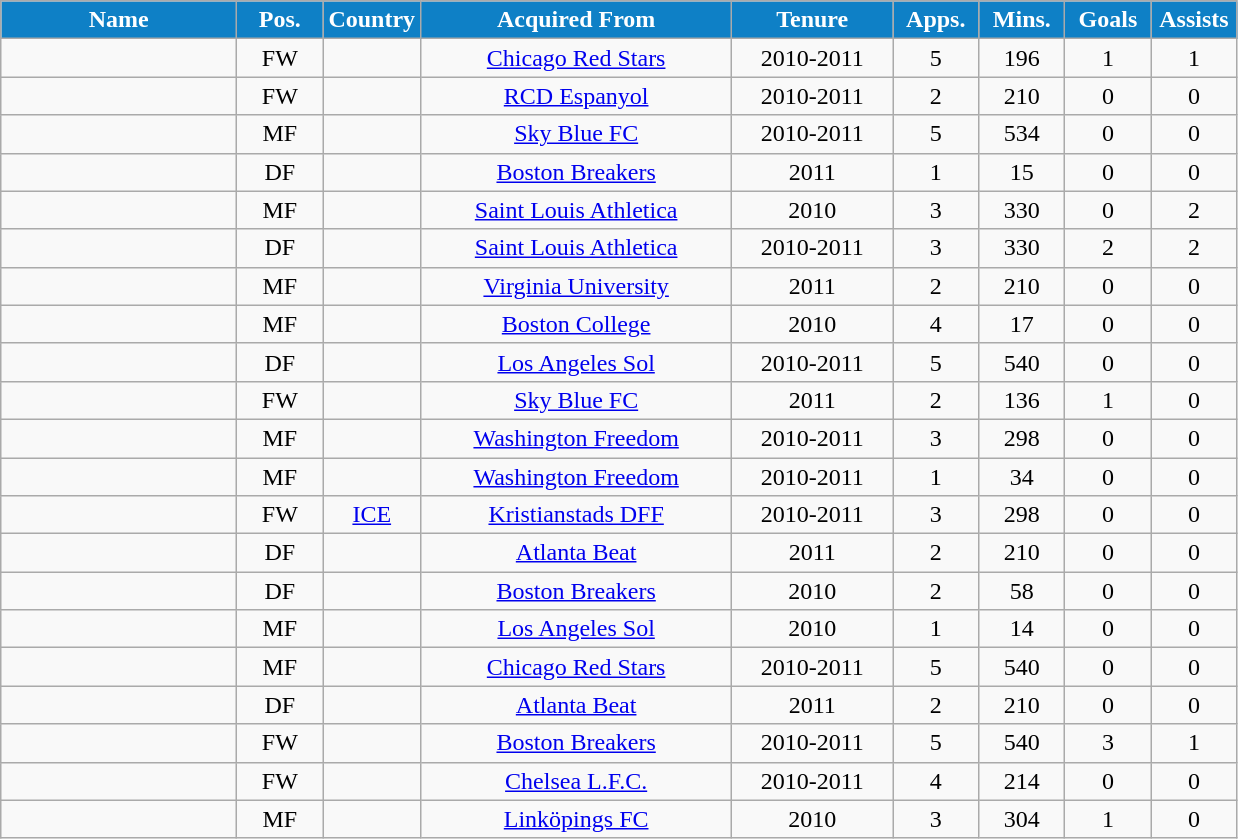<table class="wikitable sortable" style="text-align:center;">
<tr>
<th style="color:white; background:#0E80C6; width:150px;" scope=col>Name</th>
<th style="color:white; background:#0E80C6; width:50px;" scope=col>Pos.</th>
<th style="color:white; background:#0E80C6; width:50px;" scope=col>Country</th>
<th style="color:white; background:#0E80C6; width:200px;" scope=col>Acquired From</th>
<th style="color:white; background:#0E80C6; width:100px;" scope=col>Tenure</th>
<th style="color:white; background:#0E80C6; width:50px;" scope=col>Apps.</th>
<th style="color:white; background:#0E80C6; width:50px;" scope=col>Mins.</th>
<th style="color:white; background:#0E80C6; width:50px;" scope=col>Goals</th>
<th style="color:white; background:#0E80C6; width:50px;" scope=col>Assists</th>
</tr>
<tr>
<td align=left></td>
<td>FW</td>
<td></td>
<td> <a href='#'>Chicago Red Stars</a></td>
<td>2010-2011</td>
<td>5</td>
<td>196</td>
<td>1</td>
<td>1</td>
</tr>
<tr>
<td align=left></td>
<td>FW</td>
<td></td>
<td> <a href='#'>RCD Espanyol</a></td>
<td>2010-2011</td>
<td>2</td>
<td>210</td>
<td>0</td>
<td>0</td>
</tr>
<tr>
<td align=left></td>
<td>MF</td>
<td></td>
<td> <a href='#'>Sky Blue FC</a></td>
<td>2010-2011</td>
<td>5</td>
<td>534</td>
<td>0</td>
<td>0</td>
</tr>
<tr>
<td align=left></td>
<td>DF</td>
<td></td>
<td> <a href='#'>Boston Breakers</a></td>
<td>2011</td>
<td>1</td>
<td>15</td>
<td>0</td>
<td>0</td>
</tr>
<tr>
<td align=left></td>
<td>MF</td>
<td></td>
<td> <a href='#'>Saint Louis Athletica</a></td>
<td>2010</td>
<td>3</td>
<td>330</td>
<td>0</td>
<td>2</td>
</tr>
<tr>
<td align=left></td>
<td>DF</td>
<td></td>
<td> <a href='#'>Saint Louis Athletica</a></td>
<td>2010-2011</td>
<td>3</td>
<td>330</td>
<td>2</td>
<td>2</td>
</tr>
<tr>
<td align=left></td>
<td>MF</td>
<td></td>
<td> <a href='#'>Virginia University</a></td>
<td>2011</td>
<td>2</td>
<td>210</td>
<td>0</td>
<td>0</td>
</tr>
<tr>
<td align=left></td>
<td>MF</td>
<td></td>
<td> <a href='#'>Boston College</a></td>
<td>2010</td>
<td>4</td>
<td>17</td>
<td>0</td>
<td>0</td>
</tr>
<tr>
<td align=left></td>
<td>DF</td>
<td></td>
<td> <a href='#'>Los Angeles Sol</a></td>
<td>2010-2011</td>
<td>5</td>
<td>540</td>
<td>0</td>
<td>0</td>
</tr>
<tr>
<td align=left></td>
<td>FW</td>
<td></td>
<td> <a href='#'>Sky Blue FC</a></td>
<td>2011</td>
<td>2</td>
<td>136</td>
<td>1</td>
<td>0</td>
</tr>
<tr>
<td align=left></td>
<td>MF</td>
<td></td>
<td> <a href='#'>Washington Freedom</a></td>
<td>2010-2011</td>
<td>3</td>
<td>298</td>
<td>0</td>
<td>0</td>
</tr>
<tr>
<td align=left></td>
<td>MF</td>
<td></td>
<td> <a href='#'>Washington Freedom</a></td>
<td>2010-2011</td>
<td>1</td>
<td>34</td>
<td>0</td>
<td>0</td>
</tr>
<tr>
<td align=left></td>
<td>FW</td>
<td> <a href='#'>ICE</a></td>
<td> <a href='#'>Kristianstads DFF</a></td>
<td>2010-2011</td>
<td>3</td>
<td>298</td>
<td>0</td>
<td>0</td>
</tr>
<tr>
<td align=left></td>
<td>DF</td>
<td></td>
<td> <a href='#'>Atlanta Beat</a></td>
<td>2011</td>
<td>2</td>
<td>210</td>
<td>0</td>
<td>0</td>
</tr>
<tr>
<td align=left></td>
<td>DF</td>
<td></td>
<td> <a href='#'>Boston Breakers</a></td>
<td>2010</td>
<td>2</td>
<td>58</td>
<td>0</td>
<td>0</td>
</tr>
<tr>
<td align=left></td>
<td>MF</td>
<td></td>
<td> <a href='#'>Los Angeles Sol</a></td>
<td>2010</td>
<td>1</td>
<td>14</td>
<td>0</td>
<td>0</td>
</tr>
<tr>
<td align=left></td>
<td>MF</td>
<td></td>
<td> <a href='#'>Chicago Red Stars</a></td>
<td>2010-2011</td>
<td>5</td>
<td>540</td>
<td>0</td>
<td>0</td>
</tr>
<tr>
<td align=left></td>
<td>DF</td>
<td></td>
<td> <a href='#'>Atlanta Beat</a></td>
<td>2011</td>
<td>2</td>
<td>210</td>
<td>0</td>
<td>0</td>
</tr>
<tr>
<td align=left></td>
<td>FW</td>
<td></td>
<td> <a href='#'>Boston Breakers</a></td>
<td>2010-2011</td>
<td>5</td>
<td>540</td>
<td>3</td>
<td>1</td>
</tr>
<tr>
<td align=left></td>
<td>FW</td>
<td></td>
<td> <a href='#'>Chelsea L.F.C.</a></td>
<td>2010-2011</td>
<td>4</td>
<td>214</td>
<td>0</td>
<td>0</td>
</tr>
<tr>
<td align=left></td>
<td>MF</td>
<td></td>
<td> <a href='#'>Linköpings FC</a></td>
<td>2010</td>
<td>3</td>
<td>304</td>
<td>1</td>
<td>0</td>
</tr>
</table>
